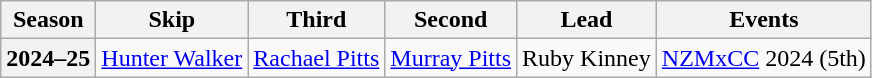<table class="wikitable">
<tr>
<th scope="col">Season</th>
<th scope="col">Skip</th>
<th scope="col">Third</th>
<th scope="col">Second</th>
<th scope="col">Lead</th>
<th scope="col">Events</th>
</tr>
<tr>
<th scope="row">2024–25</th>
<td><a href='#'>Hunter Walker</a></td>
<td><a href='#'>Rachael Pitts</a></td>
<td><a href='#'>Murray Pitts</a></td>
<td>Ruby Kinney</td>
<td><a href='#'>NZMxCC</a> 2024 (5th)</td>
</tr>
</table>
